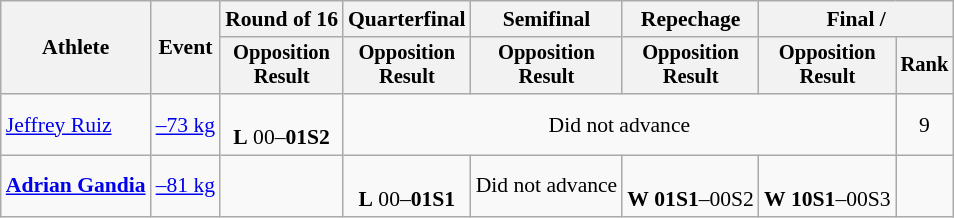<table class=wikitable style=font-size:90%;text-align:center>
<tr>
<th rowspan=2>Athlete</th>
<th rowspan=2>Event</th>
<th>Round of 16</th>
<th>Quarterfinal</th>
<th>Semifinal</th>
<th>Repechage</th>
<th colspan=2>Final / </th>
</tr>
<tr style=font-size:95%>
<th>Opposition<br>Result</th>
<th>Opposition<br>Result</th>
<th>Opposition<br>Result</th>
<th>Opposition<br>Result</th>
<th>Opposition<br>Result</th>
<th>Rank</th>
</tr>
<tr>
<td align=left><a href='#'>Jeffrey Ruiz</a></td>
<td align=left><a href='#'>–73 kg</a></td>
<td><br><strong>L</strong> 00–<strong>01S2</strong></td>
<td colspan=4>Did not advance</td>
<td>9</td>
</tr>
<tr align=center>
<td align=left><strong><a href='#'>Adrian Gandia</a></strong></td>
<td align=left><a href='#'>–81 kg</a></td>
<td></td>
<td><br><strong>L</strong> 00–<strong>01S1</strong></td>
<td>Did not advance</td>
<td><br><strong>W</strong> <strong>01S1</strong>–00S2</td>
<td><br><strong>W</strong> <strong>10S1</strong>–00S3</td>
<td></td>
</tr>
</table>
